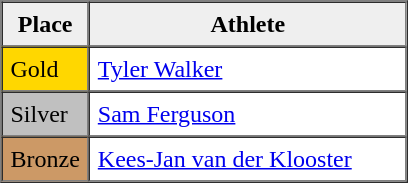<table border=1 cellpadding=5 cellspacing=0>
<tr>
<th style="background:#efefef;" width="20">Place</th>
<th style="background:#efefef;" width="200">Athlete</th>
</tr>
<tr align=left>
<td style="background:gold;">Gold</td>
<td><a href='#'>Tyler Walker</a></td>
</tr>
<tr align=left>
<td style="background:silver;">Silver</td>
<td><a href='#'>Sam Ferguson</a></td>
</tr>
<tr align=left>
<td style="background:#CC9966;">Bronze</td>
<td><a href='#'>Kees-Jan van der Klooster</a></td>
</tr>
</table>
